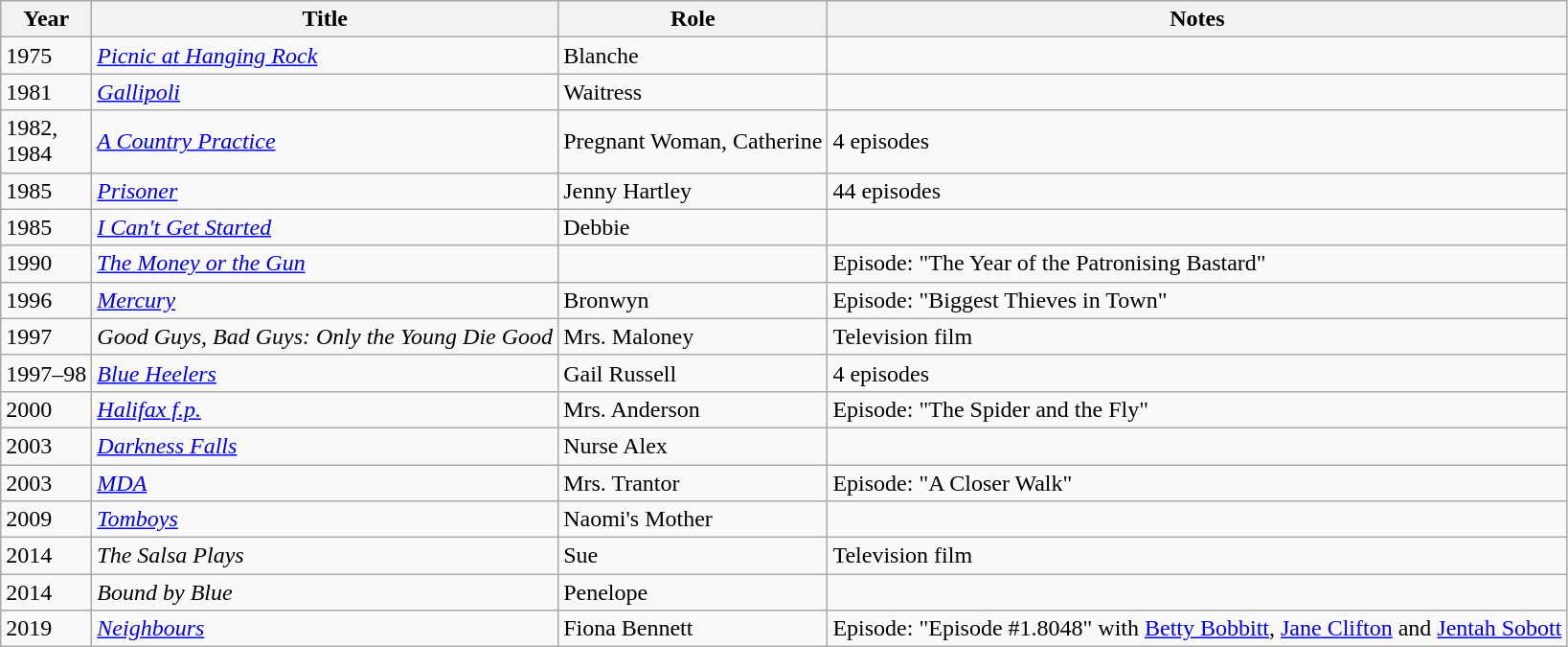<table class="wikitable"->
<tr>
<th>Year</th>
<th>Title</th>
<th>Role</th>
<th>Notes</th>
</tr>
<tr>
<td>1975</td>
<td><em><a href='#'>Picnic at Hanging Rock</a></em></td>
<td>Blanche</td>
<td></td>
</tr>
<tr>
<td>1981</td>
<td><em><a href='#'>Gallipoli</a></em></td>
<td>Waitress</td>
<td></td>
</tr>
<tr>
<td>1982,<br>1984</td>
<td><em><a href='#'>A Country Practice</a></em></td>
<td>Pregnant Woman, Catherine</td>
<td>4 episodes</td>
</tr>
<tr>
<td>1985</td>
<td><em><a href='#'>Prisoner</a></em></td>
<td>Jenny Hartley</td>
<td>44 episodes</td>
</tr>
<tr>
<td>1985</td>
<td><em><a href='#'>I Can't Get Started</a></em></td>
<td>Debbie</td>
<td></td>
</tr>
<tr>
<td>1990</td>
<td><em><a href='#'>The Money or the Gun</a></em></td>
<td></td>
<td>Episode: "The Year of the Patronising Bastard"</td>
</tr>
<tr>
<td>1996</td>
<td><em><a href='#'>Mercury</a></em></td>
<td>Bronwyn</td>
<td>Episode: "Biggest Thieves in Town"</td>
</tr>
<tr>
<td>1997</td>
<td><em>Good Guys, Bad Guys: Only the Young Die Good</em></td>
<td>Mrs. Maloney</td>
<td>Television film</td>
</tr>
<tr>
<td>1997–98</td>
<td><em><a href='#'>Blue Heelers</a></em></td>
<td>Gail Russell</td>
<td>4 episodes</td>
</tr>
<tr>
<td>2000</td>
<td><em><a href='#'>Halifax f.p.</a></em></td>
<td>Mrs. Anderson</td>
<td>Episode: "The Spider and the Fly"</td>
</tr>
<tr>
<td>2003</td>
<td><em><a href='#'>Darkness Falls</a></em></td>
<td>Nurse Alex</td>
<td></td>
</tr>
<tr>
<td>2003</td>
<td><em><a href='#'>MDA</a></em></td>
<td>Mrs. Trantor</td>
<td>Episode: "A Closer Walk"</td>
</tr>
<tr>
<td>2009</td>
<td><em><a href='#'>Tomboys</a></em></td>
<td>Naomi's Mother</td>
<td></td>
</tr>
<tr>
<td>2014</td>
<td><em>The Salsa Plays</em></td>
<td>Sue</td>
<td>Television film</td>
</tr>
<tr>
<td>2014</td>
<td><em>Bound by Blue</em></td>
<td>Penelope</td>
<td></td>
</tr>
<tr>
<td>2019</td>
<td><em><a href='#'>Neighbours</a></em></td>
<td>Fiona Bennett</td>
<td>Episode: "Episode #1.8048" with <a href='#'>Betty Bobbitt</a>, <a href='#'>Jane Clifton</a> and <a href='#'>Jentah Sobott</a></td>
</tr>
</table>
